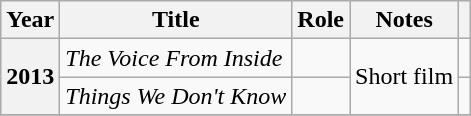<table class="wikitable sortable plainrowheaders">
<tr>
<th scope="col">Year</th>
<th scope="col">Title</th>
<th scope="col">Role</th>
<th scope="col">Notes</th>
<th scope="col" class="unsortable"></th>
</tr>
<tr>
<th scope="row"  rowspan="2">2013</th>
<td><em> The Voice From Inside </em></td>
<td></td>
<td rowspan=2>Short film</td>
<td style="text-align:center"></td>
</tr>
<tr>
<td><em> Things We Don't Know </em></td>
<td></td>
<td></td>
</tr>
<tr>
</tr>
</table>
